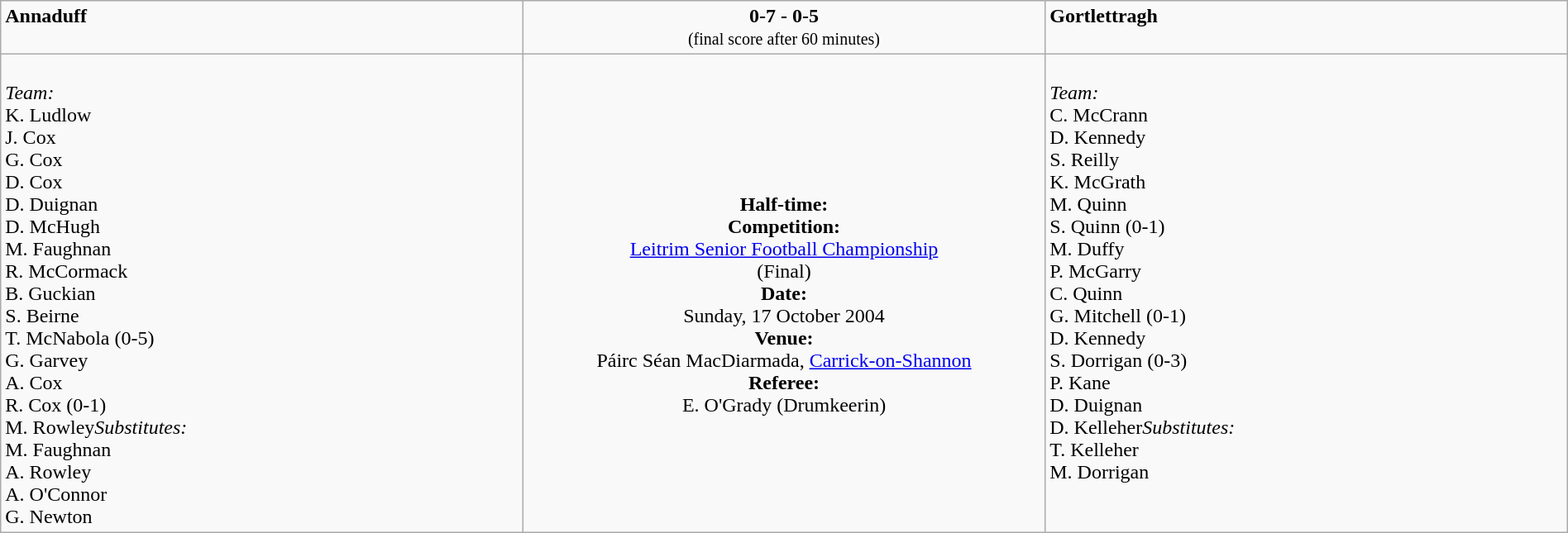<table border=0 class="wikitable" width=100%>
<tr>
<td width=33% valign=top><span><strong>Annaduff</strong></span><br><small></small></td>
<td width=33% valign=top align=center><span><strong>0-7 - 0-5</strong></span><br><small>(final score after 60 minutes)</small></td>
<td width=33% valign=top><span><strong>Gortlettragh</strong></span><br><small></small></td>
</tr>
<tr>
<td valign=top><br><em>Team:</em>
<br>K. Ludlow
<br>J. Cox
<br>G. Cox
<br>D. Cox
<br>D. Duignan
<br>D. McHugh
<br>M. Faughnan
<br>R. McCormack
<br>B. Guckian
<br>S. Beirne
<br>T. McNabola (0-5)
<br>G. Garvey
<br>A. Cox
<br>R. Cox (0-1)
<br>M. Rowley<em>Substitutes:</em>
<br>M. Faughnan
<br>A. Rowley
<br>A. O'Connor
<br>G. Newton</td>
<td valign=middle align=center><br><strong>Half-time:</strong><br><strong>Competition:</strong><br><a href='#'>Leitrim Senior Football Championship</a><br>(Final)<br><strong>Date:</strong><br>Sunday, 17 October 2004<br><strong>Venue:</strong><br>Páirc Séan MacDiarmada, <a href='#'>Carrick-on-Shannon</a><br><strong>Referee:</strong><br>E. O'Grady (Drumkeerin)
</td>
<td valign=top><br><em>Team:</em>
<br>C. McCrann
<br>D. Kennedy
<br>S. Reilly
<br>K. McGrath
<br>M. Quinn
<br>S. Quinn (0-1)
<br>M. Duffy
<br>P. McGarry
<br>C. Quinn
<br>G. Mitchell (0-1)
<br>D. Kennedy
<br>S. Dorrigan (0-3)
<br>P. Kane
<br>D. Duignan
<br>D. Kelleher<em>Substitutes:</em>
<br>T. Kelleher
<br>M. Dorrigan</td>
</tr>
</table>
